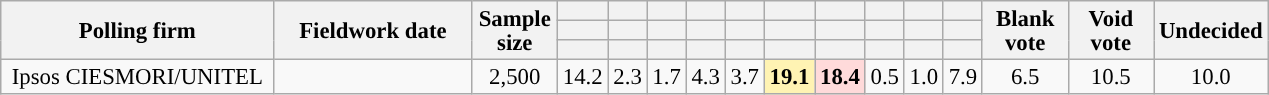<table class="wikitable collapsible" style="text-align:center; font-size:95%; line-height:16px;">
<tr>
<th style="width:175px;" rowspan="3">Polling firm</th>
<th style="width:125px;"rowspan="3">Fieldwork date</th>
<th style="width:50px;"rowspan="3">Sample size</th>
<th></th>
<th></th>
<th></th>
<th></th>
<th></th>
<th></th>
<th></th>
<th></th>
<th></th>
<th></th>
<th style="width:50px;"rowspan="3">Blank vote</th>
<th style="width:50px;"rowspan="3">Void vote</th>
<th style="width:50px;"rowspan="3">Undecided</th>
</tr>
<tr>
<th></th>
<th></th>
<th></th>
<th></th>
<th></th>
<th></th>
<th></th>
<th></th>
<th></th>
<th></th>
</tr>
<tr>
<th style="background:"></th>
<th style="background:"></th>
<th style="background:"></th>
<th style="background:"></th>
<th style="background:"></th>
<th style="background:"></th>
<th style="background:"></th>
<th style="background:"></th>
<th style="background:"></th>
<th style="background:"></th>
</tr>
<tr>
<td>Ipsos CIESMORI/UNITEL</td>
<td></td>
<td>2,500</td>
<td>14.2</td>
<td>2.3</td>
<td>1.7</td>
<td>4.3</td>
<td>3.7</td>
<td style="background:#fff3b3;"><strong>19.1</strong></td>
<td style="background:#ffdada;"><strong>18.4</strong></td>
<td>0.5</td>
<td>1.0</td>
<td>7.9</td>
<td>6.5</td>
<td>10.5</td>
<td>10.0</td>
</tr>
</table>
